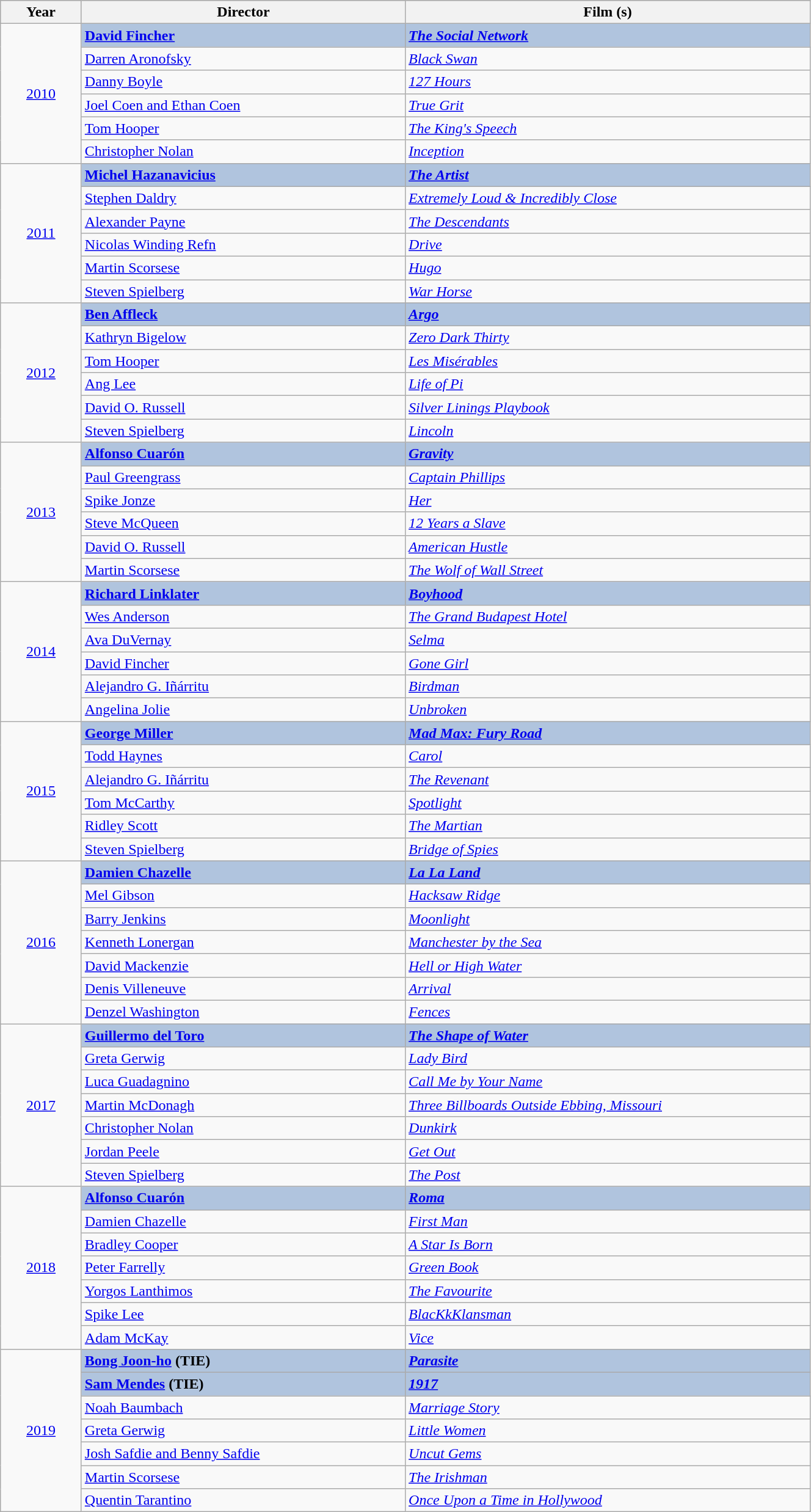<table class="wikitable" width="70%">
<tr style="background:#bebebe;">
<th style="width:5%;">Year</th>
<th style="width:20%;">Director</th>
<th style="width:25%;">Film (s)</th>
</tr>
<tr>
<td rowspan="6" style="text-align:center;"><a href='#'>2010</a> <br></td>
<td style="background:#B0C4DE;"><strong><a href='#'>David Fincher</a></strong></td>
<td style="background:#B0C4DE;"><strong><em><a href='#'>The Social Network</a></em></strong></td>
</tr>
<tr>
<td><a href='#'>Darren Aronofsky</a></td>
<td><em><a href='#'>Black Swan</a></em></td>
</tr>
<tr>
<td><a href='#'>Danny Boyle</a></td>
<td><em><a href='#'>127 Hours</a></em></td>
</tr>
<tr>
<td><a href='#'>Joel Coen and Ethan Coen</a></td>
<td><em><a href='#'>True Grit</a></em></td>
</tr>
<tr>
<td><a href='#'>Tom Hooper</a></td>
<td><em><a href='#'>The King's Speech</a></em></td>
</tr>
<tr>
<td><a href='#'>Christopher Nolan</a></td>
<td><em><a href='#'>Inception</a></em></td>
</tr>
<tr>
<td rowspan="6" style="text-align:center;"><a href='#'>2011</a> <br></td>
<td style="background:#B0C4DE;"><strong><a href='#'>Michel Hazanavicius</a></strong></td>
<td style="background:#B0C4DE;"><strong><em><a href='#'>The Artist</a></em></strong></td>
</tr>
<tr>
<td><a href='#'>Stephen Daldry</a></td>
<td><em><a href='#'>Extremely Loud & Incredibly Close</a></em></td>
</tr>
<tr>
<td><a href='#'>Alexander Payne</a></td>
<td><em><a href='#'>The Descendants</a></em></td>
</tr>
<tr>
<td><a href='#'>Nicolas Winding Refn</a></td>
<td><em><a href='#'>Drive</a></em></td>
</tr>
<tr>
<td><a href='#'>Martin Scorsese</a></td>
<td><em><a href='#'>Hugo</a></em></td>
</tr>
<tr>
<td><a href='#'>Steven Spielberg</a></td>
<td><em><a href='#'>War Horse</a></em></td>
</tr>
<tr>
<td rowspan="6" style="text-align:center;"><a href='#'>2012</a> <br></td>
<td style="background:#B0C4DE;"><strong><a href='#'>Ben Affleck</a></strong></td>
<td style="background:#B0C4DE;"><strong><em><a href='#'>Argo</a></em></strong></td>
</tr>
<tr>
<td><a href='#'>Kathryn Bigelow</a></td>
<td><em><a href='#'>Zero Dark Thirty</a></em></td>
</tr>
<tr>
<td><a href='#'>Tom Hooper</a></td>
<td><em><a href='#'>Les Misérables</a></em></td>
</tr>
<tr>
<td><a href='#'>Ang Lee</a></td>
<td><em><a href='#'>Life of Pi</a></em></td>
</tr>
<tr>
<td><a href='#'>David O. Russell</a></td>
<td><em><a href='#'>Silver Linings Playbook</a></em></td>
</tr>
<tr>
<td><a href='#'>Steven Spielberg</a></td>
<td><em><a href='#'>Lincoln</a></em></td>
</tr>
<tr>
<td rowspan="6" style="text-align:center;"><a href='#'>2013</a> <br></td>
<td style="background:#B0C4DE;"><strong><a href='#'>Alfonso Cuarón</a></strong></td>
<td style="background:#B0C4DE;"><strong><em><a href='#'>Gravity</a></em></strong></td>
</tr>
<tr>
<td><a href='#'>Paul Greengrass</a></td>
<td><em><a href='#'>Captain Phillips</a></em></td>
</tr>
<tr>
<td><a href='#'>Spike Jonze</a></td>
<td><em><a href='#'>Her</a></em></td>
</tr>
<tr>
<td><a href='#'>Steve McQueen</a></td>
<td><em><a href='#'>12 Years a Slave</a></em></td>
</tr>
<tr>
<td><a href='#'>David O. Russell</a></td>
<td><em><a href='#'>American Hustle</a></em></td>
</tr>
<tr>
<td><a href='#'>Martin Scorsese</a></td>
<td><em><a href='#'>The Wolf of Wall Street</a></em></td>
</tr>
<tr>
<td rowspan="6" style="text-align:center;"><a href='#'>2014</a> <br></td>
<td style="background:#B0C4DE;"><strong><a href='#'>Richard Linklater</a></strong></td>
<td style="background:#B0C4DE;"><strong><em><a href='#'>Boyhood</a></em></strong></td>
</tr>
<tr>
<td><a href='#'>Wes Anderson</a></td>
<td><em><a href='#'>The Grand Budapest Hotel</a></em></td>
</tr>
<tr>
<td><a href='#'>Ava DuVernay</a></td>
<td><em><a href='#'>Selma</a></em></td>
</tr>
<tr>
<td><a href='#'>David Fincher</a></td>
<td><em><a href='#'>Gone Girl</a></em></td>
</tr>
<tr>
<td><a href='#'>Alejandro G. Iñárritu</a></td>
<td><em><a href='#'>Birdman</a></em></td>
</tr>
<tr>
<td><a href='#'>Angelina Jolie</a></td>
<td><em><a href='#'>Unbroken</a></em></td>
</tr>
<tr>
<td rowspan="6" style="text-align:center;"><a href='#'>2015</a> <br></td>
<td style="background:#B0C4DE;"><strong><a href='#'>George Miller</a></strong></td>
<td style="background:#B0C4DE;"><strong><em><a href='#'>Mad Max: Fury Road</a></em></strong></td>
</tr>
<tr>
<td><a href='#'>Todd Haynes</a></td>
<td><em><a href='#'>Carol</a></em></td>
</tr>
<tr>
<td><a href='#'>Alejandro G. Iñárritu</a></td>
<td><em><a href='#'>The Revenant</a></em></td>
</tr>
<tr>
<td><a href='#'>Tom McCarthy</a></td>
<td><em><a href='#'>Spotlight</a></em></td>
</tr>
<tr>
<td><a href='#'>Ridley Scott</a></td>
<td><em><a href='#'>The Martian</a></em></td>
</tr>
<tr>
<td><a href='#'>Steven Spielberg</a></td>
<td><em><a href='#'>Bridge of Spies</a></em></td>
</tr>
<tr>
<td rowspan="7" style="text-align:center;"><a href='#'>2016</a> <br></td>
<td style="background:#B0C4DE;"><strong><a href='#'>Damien Chazelle</a></strong></td>
<td style="background:#B0C4DE;"><strong><em><a href='#'>La La Land</a></em></strong></td>
</tr>
<tr>
<td><a href='#'>Mel Gibson</a></td>
<td><em><a href='#'>Hacksaw Ridge</a></em></td>
</tr>
<tr>
<td><a href='#'>Barry Jenkins</a></td>
<td><em><a href='#'>Moonlight</a></em></td>
</tr>
<tr>
<td><a href='#'>Kenneth Lonergan</a></td>
<td><em><a href='#'>Manchester by the Sea</a></em></td>
</tr>
<tr>
<td><a href='#'>David Mackenzie</a></td>
<td><em><a href='#'>Hell or High Water</a></em></td>
</tr>
<tr>
<td><a href='#'>Denis Villeneuve</a></td>
<td><em><a href='#'>Arrival</a></em></td>
</tr>
<tr>
<td><a href='#'>Denzel Washington</a></td>
<td><em><a href='#'>Fences</a></em></td>
</tr>
<tr>
<td rowspan="7" style="text-align:center;"><a href='#'>2017</a> <br></td>
<td style="background:#B0C4DE;"><strong><a href='#'>Guillermo del Toro</a></strong></td>
<td style="background:#B0C4DE;"><strong><em><a href='#'>The Shape of Water</a></em></strong></td>
</tr>
<tr>
<td><a href='#'>Greta Gerwig</a></td>
<td><em><a href='#'>Lady Bird</a></em></td>
</tr>
<tr>
<td><a href='#'>Luca Guadagnino</a></td>
<td><em><a href='#'>Call Me by Your Name</a></em></td>
</tr>
<tr>
<td><a href='#'>Martin McDonagh</a></td>
<td><em><a href='#'>Three Billboards Outside Ebbing, Missouri</a></em></td>
</tr>
<tr>
<td><a href='#'>Christopher Nolan</a></td>
<td><em><a href='#'>Dunkirk</a></em></td>
</tr>
<tr>
<td><a href='#'>Jordan Peele</a></td>
<td><em><a href='#'>Get Out</a></em></td>
</tr>
<tr>
<td><a href='#'>Steven Spielberg</a></td>
<td><em><a href='#'>The Post</a></em></td>
</tr>
<tr>
<td rowspan="7" style="text-align:center;"><a href='#'>2018</a> <br></td>
<td style="background:#B0C4DE;"><strong><a href='#'>Alfonso Cuarón</a></strong></td>
<td style="background:#B0C4DE;"><strong><em><a href='#'>Roma</a></em></strong></td>
</tr>
<tr>
<td><a href='#'>Damien Chazelle</a></td>
<td><em><a href='#'>First Man</a></em></td>
</tr>
<tr>
<td><a href='#'>Bradley Cooper</a></td>
<td><em><a href='#'>A Star Is Born</a></em></td>
</tr>
<tr>
<td><a href='#'>Peter Farrelly</a></td>
<td><em><a href='#'>Green Book</a></em></td>
</tr>
<tr>
<td><a href='#'>Yorgos Lanthimos</a></td>
<td><em><a href='#'>The Favourite</a></em></td>
</tr>
<tr>
<td><a href='#'>Spike Lee</a></td>
<td><em><a href='#'>BlacKkKlansman</a></em></td>
</tr>
<tr>
<td><a href='#'>Adam McKay</a></td>
<td><em><a href='#'>Vice</a></em></td>
</tr>
<tr>
<td rowspan="7" style="text-align:center;"><a href='#'>2019</a> <br></td>
<td style="background:#B0C4DE;"><strong><a href='#'>Bong Joon-ho</a> (TIE)</strong></td>
<td style="background:#B0C4DE;"><strong><em><a href='#'>Parasite</a></em></strong></td>
</tr>
<tr>
<td style="background:#B0C4DE;"><strong><a href='#'>Sam Mendes</a> (TIE)</strong></td>
<td style="background:#B0C4DE;"><strong><em><a href='#'>1917</a></em></strong></td>
</tr>
<tr>
<td><a href='#'>Noah Baumbach</a></td>
<td><em><a href='#'>Marriage Story</a></em></td>
</tr>
<tr>
<td><a href='#'>Greta Gerwig</a></td>
<td><em><a href='#'>Little Women</a></em></td>
</tr>
<tr>
<td><a href='#'>Josh Safdie and Benny Safdie</a></td>
<td><em><a href='#'>Uncut Gems</a></em></td>
</tr>
<tr>
<td><a href='#'>Martin Scorsese</a></td>
<td><em><a href='#'>The Irishman</a></em></td>
</tr>
<tr>
<td><a href='#'>Quentin Tarantino</a></td>
<td><em><a href='#'>Once Upon a Time in Hollywood</a></em></td>
</tr>
</table>
